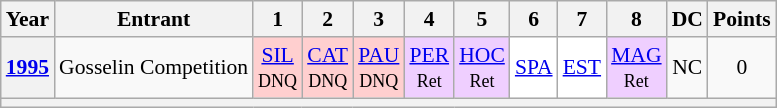<table class="wikitable" style="text-align:center; font-size:90%">
<tr>
<th>Year</th>
<th>Entrant</th>
<th>1</th>
<th>2</th>
<th>3</th>
<th>4</th>
<th>5</th>
<th>6</th>
<th>7</th>
<th>8</th>
<th>DC</th>
<th>Points</th>
</tr>
<tr>
<th><a href='#'>1995</a></th>
<td>Gosselin Competition</td>
<td style="background:#FFCFCF;"><a href='#'>SIL</a><br><small>DNQ</small></td>
<td style="background:#FFCFCF;"><a href='#'>CAT</a><br><small>DNQ</small></td>
<td style="background:#FFCFCF;"><a href='#'>PAU</a><br><small>DNQ</small></td>
<td style="background:#EFCFFF;"><a href='#'>PER</a><br><small>Ret</small></td>
<td style="background:#EFCFFF;"><a href='#'>HOC</a><br><small>Ret</small></td>
<td style="background:#FFFFFF;"><a href='#'>SPA</a></td>
<td style="background:#FFFFFF;"><a href='#'>EST</a></td>
<td style="background:#EFCFFF;"><a href='#'>MAG</a><br><small>Ret</small></td>
<td>NC</td>
<td>0</td>
</tr>
<tr>
<th colspan="12"></th>
</tr>
</table>
